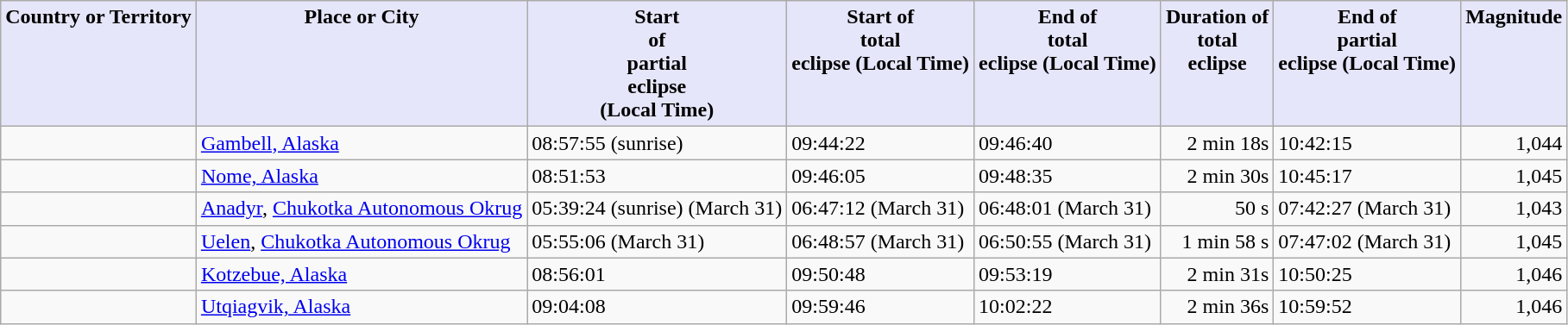<table class="wikitable">
<tr>
<th valign="top" style="background:Lavender; color:Black">Country or Territory</th>
<th valign="top" style="background:Lavender; color:Black">Place or City</th>
<th valign="top" style="background:Lavender; color:Black">Start<br>of<br>partial<br>eclipse<br>(Local Time)<br></th>
<th valign="top" style="background:Lavender; color:Black">Start of<br>total<br>eclipse (Local Time)</th>
<th valign="top" style="background:Lavender; color:Black">End of<br>total<br>eclipse (Local Time)</th>
<th valign="top" style="background:Lavender; color:Black">Duration of<br>total<br>eclipse</th>
<th valign="top" style="background:Lavender; color:Black">End of<br>partial<br>eclipse (Local Time)</th>
<th valign="top" style="background:Lavender; color:Black">Magnitude</th>
</tr>
<tr>
<td></td>
<td><a href='#'>Gambell, Alaska</a></td>
<td>08:57:55 (sunrise)</td>
<td>09:44:22</td>
<td>09:46:40</td>
<td align="right">2 min 18s</td>
<td>10:42:15</td>
<td align="right">1,044</td>
</tr>
<tr>
<td></td>
<td><a href='#'>Nome, Alaska</a></td>
<td>08:51:53</td>
<td>09:46:05</td>
<td>09:48:35</td>
<td align="right">2 min 30s</td>
<td>10:45:17</td>
<td align="right">1,045</td>
</tr>
<tr>
<td></td>
<td><a href='#'>Anadyr</a>, <a href='#'>Chukotka Autonomous Okrug</a></td>
<td>05:39:24 (sunrise) (March 31)</td>
<td>06:47:12 (March 31)</td>
<td>06:48:01 (March 31)</td>
<td align="right">50 s</td>
<td>07:42:27 (March 31)</td>
<td align="right">1,043</td>
</tr>
<tr>
<td></td>
<td><a href='#'>Uelen</a>, <a href='#'>Chukotka Autonomous Okrug</a></td>
<td>05:55:06 (March 31)</td>
<td>06:48:57 (March 31)</td>
<td>06:50:55 (March 31)</td>
<td align="right">1 min 58 s</td>
<td>07:47:02 (March 31)</td>
<td align="right">1,045</td>
</tr>
<tr>
<td></td>
<td><a href='#'>Kotzebue, Alaska</a></td>
<td>08:56:01</td>
<td>09:50:48</td>
<td>09:53:19</td>
<td align="right">2 min 31s</td>
<td>10:50:25</td>
<td align="right">1,046</td>
</tr>
<tr>
<td></td>
<td><a href='#'>Utqiagvik, Alaska</a></td>
<td>09:04:08</td>
<td>09:59:46</td>
<td>10:02:22</td>
<td align="right">2 min 36s</td>
<td>10:59:52</td>
<td align="right">1,046</td>
</tr>
</table>
